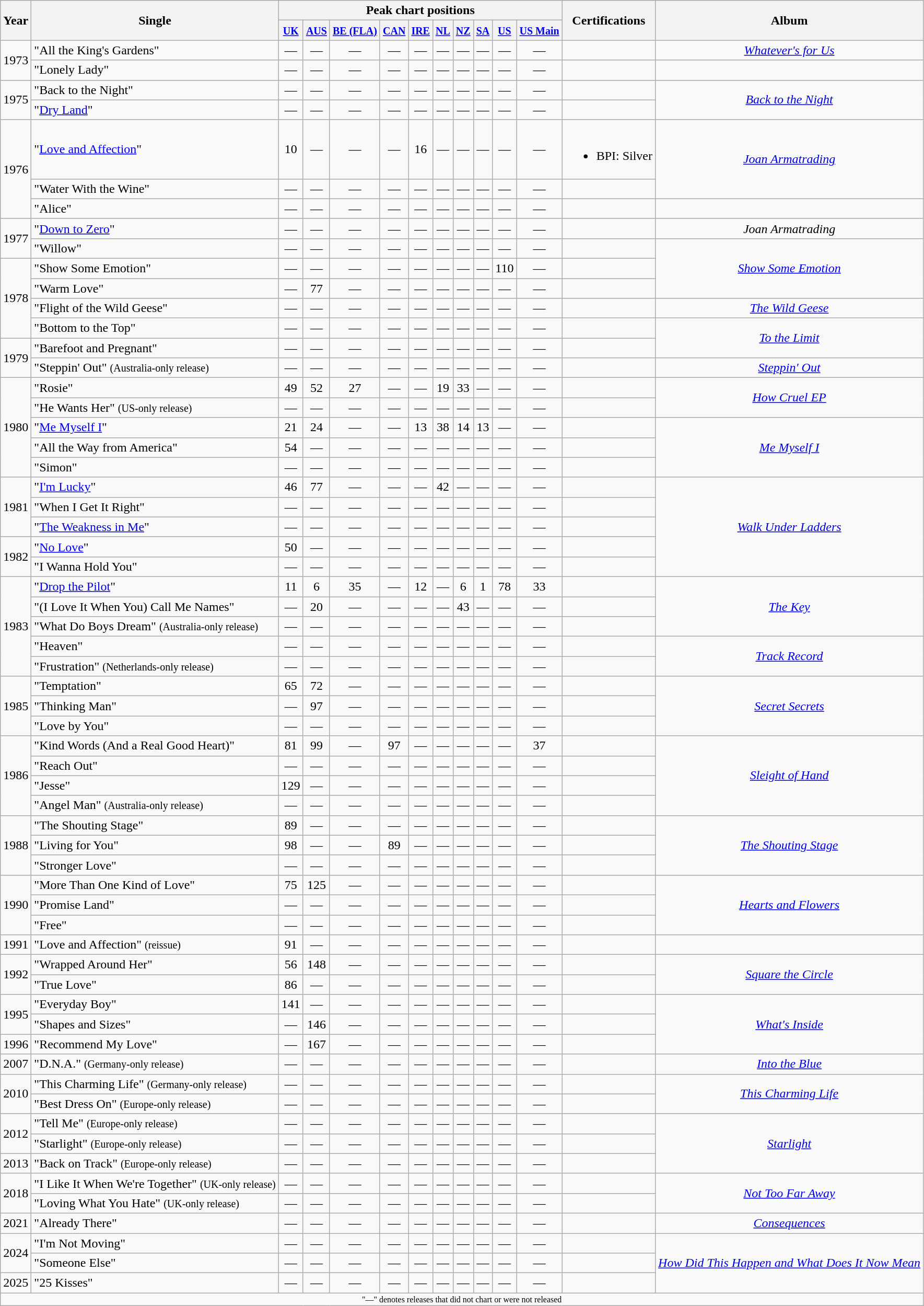<table class="wikitable" style="text-align:center">
<tr>
<th rowspan="2">Year</th>
<th rowspan="2">Single</th>
<th colspan="10">Peak chart positions</th>
<th rowspan="2">Certifications</th>
<th rowspan="2">Album</th>
</tr>
<tr>
<th><small><a href='#'>UK</a></small><br></th>
<th><small><a href='#'>AUS</a></small><br></th>
<th><small><a href='#'>BE (FLA)</a></small><br></th>
<th><small><a href='#'>CAN</a></small><br></th>
<th><small><a href='#'>IRE</a></small><br></th>
<th><small><a href='#'>NL</a></small><br></th>
<th><small><a href='#'>NZ</a></small><br></th>
<th><small><a href='#'>SA</a></small><br></th>
<th><small><a href='#'>US</a></small><br></th>
<th><small><a href='#'>US Main</a></small><br></th>
</tr>
<tr>
<td rowspan="2">1973</td>
<td align="left">"All the King's Gardens"</td>
<td>—</td>
<td>—</td>
<td>—</td>
<td>—</td>
<td>—</td>
<td>—</td>
<td>—</td>
<td>—</td>
<td>—</td>
<td>—</td>
<td></td>
<td><em><a href='#'>Whatever's for Us</a></em></td>
</tr>
<tr>
<td align="left">"Lonely Lady"</td>
<td>—</td>
<td>—</td>
<td>—</td>
<td>—</td>
<td>—</td>
<td>—</td>
<td>—</td>
<td>—</td>
<td>—</td>
<td>—</td>
<td></td>
<td></td>
</tr>
<tr>
<td rowspan="2">1975</td>
<td align="left">"Back to the Night"</td>
<td>—</td>
<td>—</td>
<td>—</td>
<td>—</td>
<td>—</td>
<td>—</td>
<td>—</td>
<td>—</td>
<td>—</td>
<td>—</td>
<td></td>
<td rowspan="2"><em><a href='#'>Back to the Night</a></em></td>
</tr>
<tr>
<td align="left">"<a href='#'>Dry Land</a>"</td>
<td>—</td>
<td>—</td>
<td>—</td>
<td>—</td>
<td>—</td>
<td>—</td>
<td>—</td>
<td>—</td>
<td>—</td>
<td>—</td>
<td></td>
</tr>
<tr>
<td rowspan="3">1976</td>
<td align="left">"<a href='#'>Love and Affection</a>"</td>
<td>10</td>
<td>—</td>
<td>—</td>
<td>—</td>
<td>16</td>
<td>—</td>
<td>—</td>
<td>—</td>
<td>—</td>
<td>—</td>
<td><br><ul><li>BPI: Silver</li></ul></td>
<td rowspan="2"><em><a href='#'>Joan Armatrading</a></em></td>
</tr>
<tr>
<td align="left">"Water With the Wine"</td>
<td>—</td>
<td>—</td>
<td>—</td>
<td>—</td>
<td>—</td>
<td>—</td>
<td>—</td>
<td>—</td>
<td>—</td>
<td>—</td>
<td></td>
</tr>
<tr>
<td align="left">"Alice"</td>
<td>—</td>
<td>—</td>
<td>—</td>
<td>—</td>
<td>—</td>
<td>—</td>
<td>—</td>
<td>—</td>
<td>—</td>
<td>—</td>
<td></td>
<td></td>
</tr>
<tr>
<td rowspan="2">1977</td>
<td align="left">"<a href='#'>Down to Zero</a>"</td>
<td>—</td>
<td>—</td>
<td>—</td>
<td>—</td>
<td>—</td>
<td>—</td>
<td>—</td>
<td>—</td>
<td>—</td>
<td>—</td>
<td></td>
<td><em>Joan Armatrading</em></td>
</tr>
<tr>
<td align="left">"Willow"</td>
<td>—</td>
<td>—</td>
<td>—</td>
<td>—</td>
<td>—</td>
<td>—</td>
<td>—</td>
<td>—</td>
<td>—</td>
<td>—</td>
<td></td>
<td rowspan="3"><em><a href='#'>Show Some Emotion</a></em></td>
</tr>
<tr>
<td rowspan="4">1978</td>
<td align="left">"Show Some Emotion"</td>
<td>—</td>
<td>—</td>
<td>—</td>
<td>—</td>
<td>—</td>
<td>—</td>
<td>—</td>
<td>—</td>
<td>110</td>
<td>—</td>
<td></td>
</tr>
<tr>
<td align="left">"Warm Love"</td>
<td>—</td>
<td>77</td>
<td>—</td>
<td>—</td>
<td>—</td>
<td>—</td>
<td>—</td>
<td>—</td>
<td>—</td>
<td>—</td>
<td></td>
</tr>
<tr>
<td align="left">"Flight of the Wild Geese"</td>
<td>—</td>
<td>—</td>
<td>—</td>
<td>—</td>
<td>—</td>
<td>—</td>
<td>—</td>
<td>—</td>
<td>—</td>
<td>—</td>
<td></td>
<td><em><a href='#'>The Wild Geese</a></em></td>
</tr>
<tr>
<td align="left">"Bottom to the Top"</td>
<td>—</td>
<td>—</td>
<td>—</td>
<td>—</td>
<td>—</td>
<td>—</td>
<td>—</td>
<td>—</td>
<td>—</td>
<td>—</td>
<td></td>
<td rowspan="2"><em><a href='#'>To the Limit</a></em></td>
</tr>
<tr>
<td rowspan="2">1979</td>
<td align="left">"Barefoot and Pregnant"</td>
<td>—</td>
<td>—</td>
<td>—</td>
<td>—</td>
<td>—</td>
<td>—</td>
<td>—</td>
<td>—</td>
<td>—</td>
<td>—</td>
<td></td>
</tr>
<tr>
<td align="left">"Steppin' Out" <small>(Australia-only release)</small></td>
<td>—</td>
<td>—</td>
<td>—</td>
<td>—</td>
<td>—</td>
<td>—</td>
<td>—</td>
<td>—</td>
<td>—</td>
<td>—</td>
<td></td>
<td><em><a href='#'>Steppin' Out</a></em></td>
</tr>
<tr>
<td rowspan="5">1980</td>
<td align="left">"Rosie"</td>
<td>49</td>
<td>52</td>
<td>27</td>
<td>—</td>
<td>—</td>
<td>19</td>
<td>33</td>
<td>—</td>
<td>—</td>
<td>—</td>
<td></td>
<td rowspan="2"><em><a href='#'>How Cruel EP</a></em></td>
</tr>
<tr>
<td align="left">"He Wants Her" <small>(US-only release)</small></td>
<td>—</td>
<td>—</td>
<td>—</td>
<td>—</td>
<td>—</td>
<td>—</td>
<td>—</td>
<td>—</td>
<td>—</td>
<td>—</td>
<td></td>
</tr>
<tr>
<td align="left">"<a href='#'>Me Myself I</a>"</td>
<td>21</td>
<td>24</td>
<td>—</td>
<td>—</td>
<td>13</td>
<td>38</td>
<td>14</td>
<td>13</td>
<td>—</td>
<td>—</td>
<td></td>
<td rowspan="3"><em><a href='#'>Me Myself I</a></em></td>
</tr>
<tr>
<td align="left">"All the Way from America"</td>
<td>54</td>
<td>—</td>
<td>—</td>
<td>—</td>
<td>—</td>
<td>—</td>
<td>—</td>
<td>—</td>
<td>—</td>
<td>—</td>
<td></td>
</tr>
<tr>
<td align="left">"Simon"</td>
<td>—</td>
<td>—</td>
<td>—</td>
<td>—</td>
<td>—</td>
<td>—</td>
<td>—</td>
<td>—</td>
<td>—</td>
<td>—</td>
<td></td>
</tr>
<tr>
<td rowspan="3">1981</td>
<td align="left">"<a href='#'>I'm Lucky</a>"</td>
<td>46</td>
<td>77</td>
<td>—</td>
<td>—</td>
<td>—</td>
<td>42</td>
<td>—</td>
<td>—</td>
<td>—</td>
<td>—</td>
<td></td>
<td rowspan="5"><em><a href='#'>Walk Under Ladders</a></em></td>
</tr>
<tr>
<td align="left">"When I Get It Right"</td>
<td>—</td>
<td>—</td>
<td>—</td>
<td>—</td>
<td>—</td>
<td>—</td>
<td>—</td>
<td>—</td>
<td>—</td>
<td>—</td>
<td></td>
</tr>
<tr>
<td align="left">"<a href='#'>The Weakness in Me</a>"</td>
<td>—</td>
<td>—</td>
<td>—</td>
<td>—</td>
<td>—</td>
<td>—</td>
<td>—</td>
<td>—</td>
<td>—</td>
<td>—</td>
<td></td>
</tr>
<tr>
<td rowspan="2">1982</td>
<td align="left">"<a href='#'>No Love</a>"</td>
<td>50</td>
<td>—</td>
<td>—</td>
<td>—</td>
<td>—</td>
<td>—</td>
<td>—</td>
<td>—</td>
<td>—</td>
<td>—</td>
<td></td>
</tr>
<tr>
<td align="left">"I Wanna Hold You"</td>
<td>—</td>
<td>—</td>
<td>—</td>
<td>—</td>
<td>—</td>
<td>—</td>
<td>—</td>
<td>—</td>
<td>—</td>
<td>—</td>
<td></td>
</tr>
<tr>
<td rowspan="5">1983</td>
<td align="left">"<a href='#'>Drop the Pilot</a>"</td>
<td>11</td>
<td>6</td>
<td>35</td>
<td>—</td>
<td>12</td>
<td>—</td>
<td>6</td>
<td>1</td>
<td>78</td>
<td>33</td>
<td></td>
<td rowspan="3"><em><a href='#'>The Key</a></em></td>
</tr>
<tr>
<td align="left">"(I Love It When You) Call Me Names"</td>
<td>—</td>
<td>20</td>
<td>—</td>
<td>—</td>
<td>—</td>
<td>—</td>
<td>43</td>
<td>—</td>
<td>—</td>
<td>—</td>
<td></td>
</tr>
<tr>
<td align="left">"What Do Boys Dream" <small>(Australia-only release)</small></td>
<td>—</td>
<td>—</td>
<td>—</td>
<td>—</td>
<td>—</td>
<td>—</td>
<td>—</td>
<td>—</td>
<td>—</td>
<td>—</td>
<td></td>
</tr>
<tr>
<td align="left">"Heaven"</td>
<td>—</td>
<td>—</td>
<td>—</td>
<td>—</td>
<td>—</td>
<td>—</td>
<td>—</td>
<td>—</td>
<td>—</td>
<td>—</td>
<td></td>
<td rowspan="2"><em><a href='#'>Track Record</a></em></td>
</tr>
<tr>
<td align="left">"Frustration" <small>(Netherlands-only release)</small></td>
<td>—</td>
<td>—</td>
<td>—</td>
<td>—</td>
<td>—</td>
<td>—</td>
<td>—</td>
<td>—</td>
<td>—</td>
<td>—</td>
<td></td>
</tr>
<tr>
<td rowspan="3">1985</td>
<td align="left">"Temptation"</td>
<td>65</td>
<td>72</td>
<td>—</td>
<td>—</td>
<td>—</td>
<td>—</td>
<td>—</td>
<td>—</td>
<td>—</td>
<td>—</td>
<td></td>
<td rowspan="3"><em><a href='#'>Secret Secrets</a></em></td>
</tr>
<tr>
<td align="left">"Thinking Man"</td>
<td>—</td>
<td>97</td>
<td>—</td>
<td>—</td>
<td>—</td>
<td>—</td>
<td>—</td>
<td>—</td>
<td>—</td>
<td>—</td>
<td></td>
</tr>
<tr>
<td align="left">"Love by You"</td>
<td>—</td>
<td>—</td>
<td>—</td>
<td>—</td>
<td>—</td>
<td>—</td>
<td>—</td>
<td>—</td>
<td>—</td>
<td>—</td>
<td></td>
</tr>
<tr>
<td rowspan="4">1986</td>
<td align="left">"Kind Words (And a Real Good Heart)"</td>
<td>81</td>
<td>99</td>
<td>—</td>
<td>97</td>
<td>—</td>
<td>—</td>
<td>—</td>
<td>—</td>
<td>—</td>
<td>37</td>
<td></td>
<td rowspan="4"><em><a href='#'>Sleight of Hand</a></em></td>
</tr>
<tr>
<td align="left">"Reach Out"</td>
<td>—</td>
<td>—</td>
<td>—</td>
<td>—</td>
<td>—</td>
<td>—</td>
<td>—</td>
<td>—</td>
<td>—</td>
<td>—</td>
<td></td>
</tr>
<tr>
<td align="left">"Jesse"</td>
<td>129</td>
<td>—</td>
<td>—</td>
<td>—</td>
<td>—</td>
<td>—</td>
<td>—</td>
<td>—</td>
<td>—</td>
<td>—</td>
<td></td>
</tr>
<tr>
<td align="left">"Angel Man" <small>(Australia-only release)</small></td>
<td>—</td>
<td>—</td>
<td>—</td>
<td>—</td>
<td>—</td>
<td>—</td>
<td>—</td>
<td>—</td>
<td>—</td>
<td>—</td>
<td></td>
</tr>
<tr>
<td rowspan="3">1988</td>
<td align="left">"The Shouting Stage"</td>
<td>89</td>
<td>—</td>
<td>—</td>
<td>—</td>
<td>—</td>
<td>—</td>
<td>—</td>
<td>—</td>
<td>—</td>
<td>—</td>
<td></td>
<td rowspan="3"><em><a href='#'>The Shouting Stage</a></em></td>
</tr>
<tr>
<td align="left">"Living for You"</td>
<td>98</td>
<td>—</td>
<td>—</td>
<td>89</td>
<td>—</td>
<td>—</td>
<td>—</td>
<td>—</td>
<td>—</td>
<td>—</td>
<td></td>
</tr>
<tr>
<td align="left">"Stronger Love"</td>
<td>—</td>
<td>—</td>
<td>—</td>
<td>—</td>
<td>—</td>
<td>—</td>
<td>—</td>
<td>—</td>
<td>—</td>
<td>—</td>
<td></td>
</tr>
<tr>
<td rowspan="3">1990</td>
<td align="left">"More Than One Kind of Love"</td>
<td>75</td>
<td>125</td>
<td>—</td>
<td>—</td>
<td>—</td>
<td>—</td>
<td>—</td>
<td>—</td>
<td>—</td>
<td>—</td>
<td></td>
<td rowspan="3"><em><a href='#'>Hearts and Flowers</a></em></td>
</tr>
<tr>
<td align="left">"Promise Land"</td>
<td>—</td>
<td>—</td>
<td>—</td>
<td>—</td>
<td>—</td>
<td>—</td>
<td>—</td>
<td>—</td>
<td>—</td>
<td>—</td>
<td></td>
</tr>
<tr>
<td align="left">"Free"</td>
<td>—</td>
<td>—</td>
<td>—</td>
<td>—</td>
<td>—</td>
<td>—</td>
<td>—</td>
<td>—</td>
<td>—</td>
<td>—</td>
<td></td>
</tr>
<tr>
<td>1991</td>
<td align="left">"Love and Affection" <small>(reissue)</small></td>
<td>91</td>
<td>—</td>
<td>—</td>
<td>—</td>
<td>—</td>
<td>—</td>
<td>—</td>
<td>—</td>
<td>—</td>
<td>—</td>
<td></td>
<td></td>
</tr>
<tr>
<td rowspan="2" align="left">1992</td>
<td align="left">"Wrapped Around Her"</td>
<td>56</td>
<td>148</td>
<td>—</td>
<td>—</td>
<td>—</td>
<td>—</td>
<td>—</td>
<td>—</td>
<td>—</td>
<td>—</td>
<td></td>
<td rowspan="2"><em><a href='#'>Square the Circle</a></em></td>
</tr>
<tr>
<td align="left">"True Love"</td>
<td>86</td>
<td>—</td>
<td>—</td>
<td>—</td>
<td>—</td>
<td>—</td>
<td>—</td>
<td>—</td>
<td>—</td>
<td>—</td>
<td></td>
</tr>
<tr>
<td rowspan="2" align="left">1995</td>
<td align="left">"Everyday Boy"</td>
<td>141</td>
<td>—</td>
<td>—</td>
<td>—</td>
<td>—</td>
<td>—</td>
<td>—</td>
<td>—</td>
<td>—</td>
<td>—</td>
<td></td>
<td rowspan="3"><em><a href='#'>What's Inside</a></em></td>
</tr>
<tr>
<td align="left">"Shapes and Sizes"</td>
<td>—</td>
<td>146</td>
<td>—</td>
<td>—</td>
<td>—</td>
<td>—</td>
<td>—</td>
<td>—</td>
<td>—</td>
<td>—</td>
<td></td>
</tr>
<tr>
<td align="left">1996</td>
<td align="left">"Recommend My Love"</td>
<td>—</td>
<td>167</td>
<td>—</td>
<td>—</td>
<td>—</td>
<td>—</td>
<td>—</td>
<td>—</td>
<td>—</td>
<td>—</td>
<td></td>
</tr>
<tr>
<td>2007</td>
<td align="left">"D.N.A." <small>(Germany-only release)</small></td>
<td>—</td>
<td>—</td>
<td>—</td>
<td>—</td>
<td>—</td>
<td>—</td>
<td>—</td>
<td>—</td>
<td>—</td>
<td>—</td>
<td></td>
<td><em><a href='#'>Into the Blue</a></em></td>
</tr>
<tr>
<td rowspan="2">2010</td>
<td align="left">"This Charming Life" <small>(Germany-only release)</small></td>
<td>—</td>
<td>—</td>
<td>—</td>
<td>—</td>
<td>—</td>
<td>—</td>
<td>—</td>
<td>—</td>
<td>—</td>
<td>—</td>
<td></td>
<td rowspan="2"><em><a href='#'>This Charming Life</a></em></td>
</tr>
<tr>
<td align="left">"Best Dress On" <small>(Europe-only release)</small></td>
<td>—</td>
<td>—</td>
<td>—</td>
<td>—</td>
<td>—</td>
<td>—</td>
<td>—</td>
<td>—</td>
<td>—</td>
<td>—</td>
<td></td>
</tr>
<tr>
<td rowspan="2">2012</td>
<td align="left">"Tell Me" <small>(Europe-only release)</small></td>
<td>—</td>
<td>—</td>
<td>—</td>
<td>—</td>
<td>—</td>
<td>—</td>
<td>—</td>
<td>—</td>
<td>—</td>
<td>—</td>
<td></td>
<td rowspan="3"><em><a href='#'>Starlight</a></em></td>
</tr>
<tr>
<td align="left">"Starlight" <small>(Europe-only release)</small></td>
<td>—</td>
<td>—</td>
<td>—</td>
<td>—</td>
<td>—</td>
<td>—</td>
<td>—</td>
<td>—</td>
<td>—</td>
<td>—</td>
<td></td>
</tr>
<tr>
<td>2013</td>
<td align="left">"Back on Track" <small>(Europe-only release)</small></td>
<td>—</td>
<td>—</td>
<td>—</td>
<td>—</td>
<td>—</td>
<td>—</td>
<td>—</td>
<td>—</td>
<td>—</td>
<td>—</td>
<td></td>
</tr>
<tr>
<td rowspan="2">2018</td>
<td align="left">"I Like It When We're Together" <small>(UK-only release)</small></td>
<td>—</td>
<td>—</td>
<td>—</td>
<td>—</td>
<td>—</td>
<td>—</td>
<td>—</td>
<td>—</td>
<td>—</td>
<td>—</td>
<td></td>
<td rowspan="2"><em><a href='#'>Not Too Far Away</a></em></td>
</tr>
<tr>
<td align="left">"Loving What You Hate" <small>(UK-only release)</small></td>
<td>—</td>
<td>—</td>
<td>—</td>
<td>—</td>
<td>—</td>
<td>—</td>
<td>—</td>
<td>—</td>
<td>—</td>
<td>—</td>
<td></td>
</tr>
<tr>
<td>2021</td>
<td align="left">"Already There"</td>
<td>—</td>
<td>—</td>
<td>—</td>
<td>—</td>
<td>—</td>
<td>—</td>
<td>—</td>
<td>—</td>
<td>—</td>
<td>—</td>
<td></td>
<td><em><a href='#'>Consequences</a></em></td>
</tr>
<tr>
<td rowspan="2">2024</td>
<td align="left">"I'm Not Moving"</td>
<td>—</td>
<td>—</td>
<td>—</td>
<td>—</td>
<td>—</td>
<td>—</td>
<td>—</td>
<td>—</td>
<td>—</td>
<td>—</td>
<td></td>
<td rowspan="3"><em><a href='#'>How Did This Happen and What Does It Now Mean</a></em></td>
</tr>
<tr>
<td align="left">"Someone Else"</td>
<td>—</td>
<td>—</td>
<td>—</td>
<td>—</td>
<td>—</td>
<td>—</td>
<td>—</td>
<td>—</td>
<td>—</td>
<td>—</td>
<td></td>
</tr>
<tr>
<td>2025</td>
<td align="left">"25 Kisses"</td>
<td>—</td>
<td>—</td>
<td>—</td>
<td>—</td>
<td>—</td>
<td>—</td>
<td>—</td>
<td>—</td>
<td>—</td>
<td>—</td>
<td></td>
</tr>
<tr>
<td colspan="14" style="font-size:8pt">"—" denotes releases that did not chart or were not released</td>
</tr>
</table>
